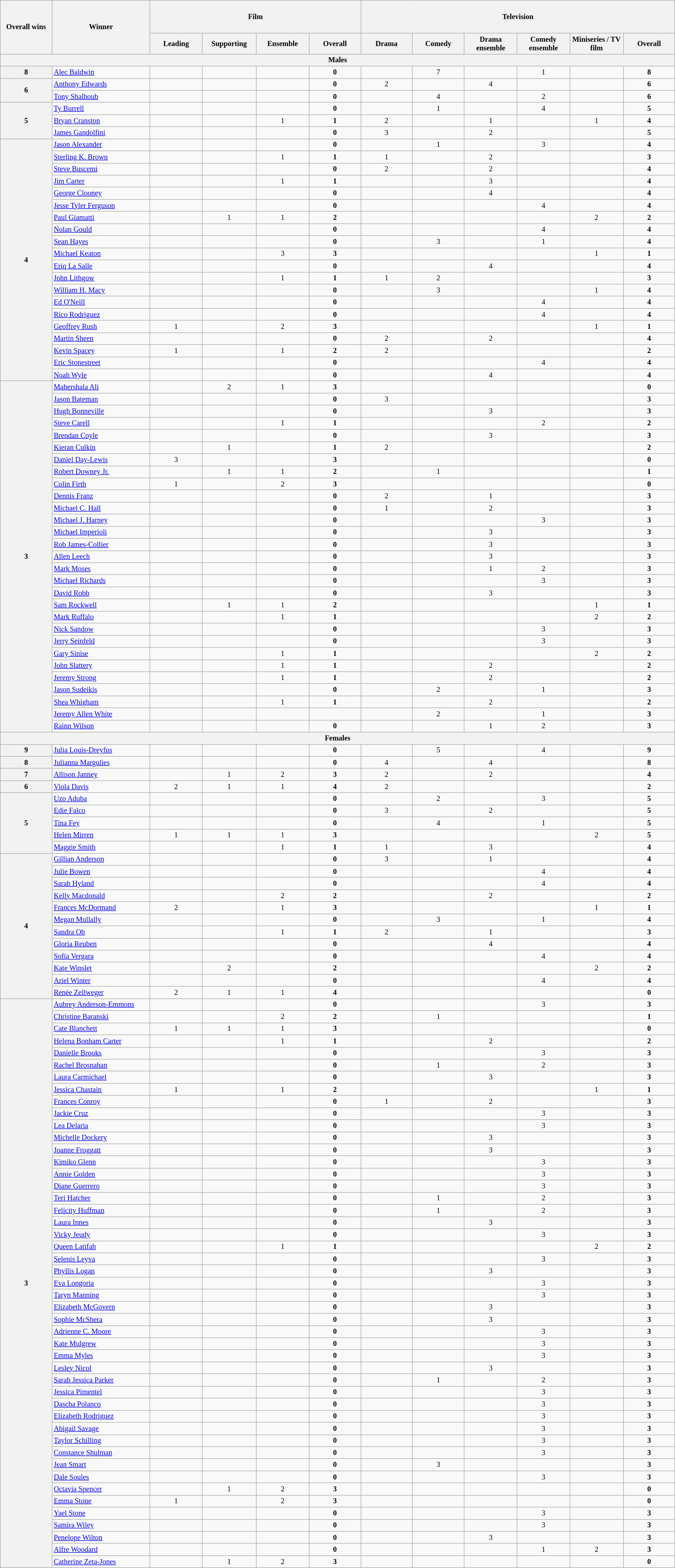<table class="wikitable sortable" style="text-align: center; font-size:85%">
<tr style="height:4.5em;">
<th rowspan="2" width="100">Overall wins</th>
<th rowspan="2" width="200">Winner</th>
<th colspan="4">Film</th>
<th colspan="6">Television</th>
</tr>
<tr>
<th width="100">Leading</th>
<th width="100">Supporting</th>
<th width="100">Ensemble</th>
<th width="100">Overall</th>
<th width="100">Drama</th>
<th width="100">Comedy</th>
<th width="100">Drama ensemble</th>
<th width="100">Comedy ensemble</th>
<th width="100">Miniseries / TV film</th>
<th width="100">Overall</th>
</tr>
<tr>
<th colspan="12" bgcolor="EEEFFF">Males</th>
</tr>
<tr>
<th>8</th>
<td align="left"><a href='#'>Alec Baldwin</a></td>
<td></td>
<td></td>
<td></td>
<td><strong>0</strong></td>
<td></td>
<td>7</td>
<td></td>
<td>1</td>
<td></td>
<td><strong>8</strong></td>
</tr>
<tr>
<th rowspan="2">6</th>
<td align="left"><a href='#'>Anthony Edwards</a></td>
<td></td>
<td></td>
<td></td>
<td><strong>0</strong></td>
<td>2</td>
<td></td>
<td>4</td>
<td></td>
<td></td>
<td><strong>6</strong></td>
</tr>
<tr>
<td align="left"><a href='#'>Tony Shalhoub</a></td>
<td></td>
<td></td>
<td></td>
<td><strong>0</strong></td>
<td></td>
<td>4</td>
<td></td>
<td>2</td>
<td></td>
<td><strong>6</strong></td>
</tr>
<tr>
<th rowspan="3">5</th>
<td align="left"><a href='#'>Ty Burrell</a></td>
<td></td>
<td></td>
<td></td>
<td><strong>0</strong></td>
<td></td>
<td>1</td>
<td></td>
<td>4</td>
<td></td>
<td><strong>5</strong></td>
</tr>
<tr>
<td align="left"><a href='#'>Bryan Cranston</a></td>
<td></td>
<td></td>
<td>1</td>
<td><strong>1</strong></td>
<td>2</td>
<td></td>
<td>1</td>
<td></td>
<td>1</td>
<td><strong>4</strong></td>
</tr>
<tr>
<td align="left"><a href='#'>James Gandolfini</a></td>
<td></td>
<td></td>
<td></td>
<td><strong>0</strong></td>
<td>3</td>
<td></td>
<td>2</td>
<td></td>
<td></td>
<td><strong>5</strong></td>
</tr>
<tr>
<th rowspan="20">4</th>
<td align="left"><a href='#'>Jason Alexander</a></td>
<td></td>
<td></td>
<td></td>
<td><strong>0</strong></td>
<td></td>
<td>1</td>
<td></td>
<td>3</td>
<td></td>
<td><strong>4</strong></td>
</tr>
<tr>
<td align="left"><a href='#'>Sterling K. Brown</a></td>
<td></td>
<td></td>
<td>1</td>
<td><strong>1</strong></td>
<td>1</td>
<td></td>
<td>2</td>
<td></td>
<td></td>
<td><strong>3</strong></td>
</tr>
<tr>
<td align="left"><a href='#'>Steve Buscemi</a></td>
<td></td>
<td></td>
<td></td>
<td><strong>0</strong></td>
<td>2</td>
<td></td>
<td>2</td>
<td></td>
<td></td>
<td><strong>4</strong></td>
</tr>
<tr>
<td align="left"><a href='#'>Jim Carter</a></td>
<td></td>
<td></td>
<td>1</td>
<td><strong>1</strong></td>
<td></td>
<td></td>
<td>3</td>
<td></td>
<td></td>
<td><strong>4</strong></td>
</tr>
<tr>
<td align="left"><a href='#'>George Clooney</a></td>
<td></td>
<td></td>
<td></td>
<td><strong>0</strong></td>
<td></td>
<td></td>
<td>4</td>
<td></td>
<td></td>
<td><strong>4</strong></td>
</tr>
<tr>
<td align="left"><a href='#'>Jesse Tyler Ferguson</a></td>
<td></td>
<td></td>
<td></td>
<td><strong>0</strong></td>
<td></td>
<td></td>
<td></td>
<td>4</td>
<td></td>
<td><strong>4</strong></td>
</tr>
<tr>
<td align="left"><a href='#'>Paul Giamatti</a></td>
<td></td>
<td>1</td>
<td>1</td>
<td><strong>2</strong></td>
<td></td>
<td></td>
<td></td>
<td></td>
<td>2</td>
<td><strong>2</strong></td>
</tr>
<tr>
<td align="left"><a href='#'>Nolan Gould</a></td>
<td></td>
<td></td>
<td></td>
<td><strong>0</strong></td>
<td></td>
<td></td>
<td></td>
<td>4</td>
<td></td>
<td><strong>4</strong></td>
</tr>
<tr>
<td align="left"><a href='#'>Sean Hayes</a></td>
<td></td>
<td></td>
<td></td>
<td><strong>0</strong></td>
<td></td>
<td>3</td>
<td></td>
<td>1</td>
<td></td>
<td><strong>4</strong></td>
</tr>
<tr>
<td align="left"><a href='#'>Michael Keaton</a></td>
<td></td>
<td></td>
<td>3</td>
<td><strong>3</strong></td>
<td></td>
<td></td>
<td></td>
<td></td>
<td>1</td>
<td><strong>1</strong></td>
</tr>
<tr>
<td align="left"><a href='#'>Eriq La Salle</a></td>
<td></td>
<td></td>
<td></td>
<td><strong>0</strong></td>
<td></td>
<td></td>
<td>4</td>
<td></td>
<td></td>
<td><strong>4</strong></td>
</tr>
<tr>
<td align="left"><a href='#'>John Lithgow</a></td>
<td></td>
<td></td>
<td>1</td>
<td><strong>1</strong></td>
<td>1</td>
<td>2</td>
<td></td>
<td></td>
<td></td>
<td><strong>3</strong></td>
</tr>
<tr>
<td align="left"><a href='#'>William H. Macy</a></td>
<td></td>
<td></td>
<td></td>
<td><strong>0</strong></td>
<td></td>
<td>3</td>
<td></td>
<td></td>
<td>1</td>
<td><strong>4</strong></td>
</tr>
<tr>
<td align="left"><a href='#'>Ed O'Neill</a></td>
<td></td>
<td></td>
<td></td>
<td><strong>0</strong></td>
<td></td>
<td></td>
<td></td>
<td>4</td>
<td></td>
<td><strong>4</strong></td>
</tr>
<tr>
<td align="left"><a href='#'>Rico Rodriguez</a></td>
<td></td>
<td></td>
<td></td>
<td><strong>0</strong></td>
<td></td>
<td></td>
<td></td>
<td>4</td>
<td></td>
<td><strong>4</strong></td>
</tr>
<tr>
<td align="left"><a href='#'>Geoffrey Rush</a></td>
<td>1</td>
<td></td>
<td>2</td>
<td><strong>3</strong></td>
<td></td>
<td></td>
<td></td>
<td></td>
<td>1</td>
<td><strong>1</strong></td>
</tr>
<tr>
<td align="left"><a href='#'>Martin Sheen</a></td>
<td></td>
<td></td>
<td></td>
<td><strong>0</strong></td>
<td>2</td>
<td></td>
<td>2</td>
<td></td>
<td></td>
<td><strong>4</strong></td>
</tr>
<tr>
<td align="left"><a href='#'>Kevin Spacey</a></td>
<td>1</td>
<td></td>
<td>1</td>
<td><strong>2</strong></td>
<td>2</td>
<td></td>
<td></td>
<td></td>
<td></td>
<td><strong>2</strong></td>
</tr>
<tr>
<td align="left"><a href='#'>Eric Stonestreet</a></td>
<td></td>
<td></td>
<td></td>
<td><strong>0</strong></td>
<td></td>
<td></td>
<td></td>
<td>4</td>
<td></td>
<td><strong>4</strong></td>
</tr>
<tr>
<td align="left"><a href='#'>Noah Wyle</a></td>
<td></td>
<td></td>
<td></td>
<td><strong>0</strong></td>
<td></td>
<td></td>
<td>4</td>
<td></td>
<td></td>
<td><strong>4</strong></td>
</tr>
<tr>
<th rowspan="29">3</th>
<td align="left"><a href='#'>Mahershala Ali</a></td>
<td></td>
<td>2</td>
<td>1</td>
<td><strong>3</strong></td>
<td></td>
<td></td>
<td></td>
<td></td>
<td></td>
<td><strong>0</strong></td>
</tr>
<tr>
<td align="left"><a href='#'>Jason Bateman</a></td>
<td></td>
<td></td>
<td></td>
<td><strong>0</strong></td>
<td>3</td>
<td></td>
<td></td>
<td></td>
<td></td>
<td><strong>3</strong></td>
</tr>
<tr>
<td align="left"><a href='#'>Hugh Bonneville</a></td>
<td></td>
<td></td>
<td></td>
<td><strong>0</strong></td>
<td></td>
<td></td>
<td>3</td>
<td></td>
<td></td>
<td><strong>3</strong></td>
</tr>
<tr>
<td align="left"><a href='#'>Steve Carell</a></td>
<td></td>
<td></td>
<td>1</td>
<td><strong>1</strong></td>
<td></td>
<td></td>
<td></td>
<td>2</td>
<td></td>
<td><strong>2</strong></td>
</tr>
<tr>
<td align="left"><a href='#'>Brendan Coyle</a></td>
<td></td>
<td></td>
<td></td>
<td><strong>0</strong></td>
<td></td>
<td></td>
<td>3</td>
<td></td>
<td></td>
<td><strong>3</strong></td>
</tr>
<tr>
<td align="left"><a href='#'>Kieran Culkin</a></td>
<td></td>
<td>1</td>
<td></td>
<td><strong>1</strong></td>
<td>2</td>
<td></td>
<td></td>
<td></td>
<td></td>
<td><strong>2</strong></td>
</tr>
<tr>
<td align="left"><a href='#'>Daniel Day-Lewis</a></td>
<td>3</td>
<td></td>
<td></td>
<td><strong>3</strong></td>
<td></td>
<td></td>
<td></td>
<td></td>
<td></td>
<td><strong>0</strong></td>
</tr>
<tr>
<td align="left"><a href='#'>Robert Downey Jr.</a></td>
<td></td>
<td>1</td>
<td>1</td>
<td><strong>2</strong></td>
<td></td>
<td>1</td>
<td></td>
<td></td>
<td></td>
<td><strong>1</strong></td>
</tr>
<tr>
<td align="left"><a href='#'>Colin Firth</a></td>
<td>1</td>
<td></td>
<td>2</td>
<td><strong>3</strong></td>
<td></td>
<td></td>
<td></td>
<td></td>
<td></td>
<td><strong>0</strong></td>
</tr>
<tr>
<td align="left"><a href='#'>Dennis Franz</a></td>
<td></td>
<td></td>
<td></td>
<td><strong>0</strong></td>
<td>2</td>
<td></td>
<td>1</td>
<td></td>
<td></td>
<td><strong>3</strong></td>
</tr>
<tr>
<td align="left"><a href='#'>Michael C. Hall</a></td>
<td></td>
<td></td>
<td></td>
<td><strong>0</strong></td>
<td>1</td>
<td></td>
<td>2</td>
<td></td>
<td></td>
<td><strong>3</strong></td>
</tr>
<tr>
<td align="left"><a href='#'>Michael J. Harney</a></td>
<td></td>
<td></td>
<td></td>
<td><strong>0</strong></td>
<td></td>
<td></td>
<td></td>
<td>3</td>
<td></td>
<td><strong>3</strong></td>
</tr>
<tr>
<td align="left"><a href='#'>Michael Imperioli</a></td>
<td></td>
<td></td>
<td></td>
<td><strong>0</strong></td>
<td></td>
<td></td>
<td>3</td>
<td></td>
<td></td>
<td><strong>3</strong></td>
</tr>
<tr>
<td align="left"><a href='#'>Rob James-Collier</a></td>
<td></td>
<td></td>
<td></td>
<td><strong>0</strong></td>
<td></td>
<td></td>
<td>3</td>
<td></td>
<td></td>
<td><strong>3</strong></td>
</tr>
<tr>
<td align="left"><a href='#'>Allen Leech</a></td>
<td></td>
<td></td>
<td></td>
<td><strong>0</strong></td>
<td></td>
<td></td>
<td>3</td>
<td></td>
<td></td>
<td><strong>3</strong></td>
</tr>
<tr>
<td align="left"><a href='#'>Mark Moses</a></td>
<td></td>
<td></td>
<td></td>
<td><strong>0</strong></td>
<td></td>
<td></td>
<td>1</td>
<td>2</td>
<td></td>
<td><strong>3</strong></td>
</tr>
<tr>
<td align="left"><a href='#'>Michael Richards</a></td>
<td></td>
<td></td>
<td></td>
<td><strong>0</strong></td>
<td></td>
<td></td>
<td></td>
<td>3</td>
<td></td>
<td><strong>3</strong></td>
</tr>
<tr>
<td align="left"><a href='#'>David Robb</a></td>
<td></td>
<td></td>
<td></td>
<td><strong>0</strong></td>
<td></td>
<td></td>
<td>3</td>
<td></td>
<td></td>
<td><strong>3</strong></td>
</tr>
<tr>
<td align="left"><a href='#'>Sam Rockwell</a></td>
<td></td>
<td>1</td>
<td>1</td>
<td><strong>2</strong></td>
<td></td>
<td></td>
<td></td>
<td></td>
<td>1</td>
<td><strong>1</strong></td>
</tr>
<tr>
<td align="left"><a href='#'>Mark Ruffalo</a></td>
<td></td>
<td></td>
<td>1</td>
<td><strong>1</strong></td>
<td></td>
<td></td>
<td></td>
<td></td>
<td>2</td>
<td><strong>2</strong></td>
</tr>
<tr>
<td align="left"><a href='#'>Nick Sandow</a></td>
<td></td>
<td></td>
<td></td>
<td><strong>0</strong></td>
<td></td>
<td></td>
<td></td>
<td>3</td>
<td></td>
<td><strong>3</strong></td>
</tr>
<tr>
<td align="left"><a href='#'>Jerry Seinfeld</a></td>
<td></td>
<td></td>
<td></td>
<td><strong>0</strong></td>
<td></td>
<td></td>
<td></td>
<td>3</td>
<td></td>
<td><strong>3</strong></td>
</tr>
<tr>
<td align="left"><a href='#'>Gary Sinise</a></td>
<td></td>
<td></td>
<td>1</td>
<td><strong>1</strong></td>
<td></td>
<td></td>
<td></td>
<td></td>
<td>2</td>
<td><strong>2</strong></td>
</tr>
<tr>
<td align="left"><a href='#'>John Slattery</a></td>
<td></td>
<td></td>
<td>1</td>
<td><strong>1</strong></td>
<td></td>
<td></td>
<td>2</td>
<td></td>
<td></td>
<td><strong>2</strong></td>
</tr>
<tr>
<td align="left"><a href='#'>Jeremy Strong</a></td>
<td></td>
<td></td>
<td>1</td>
<td><strong>1</strong></td>
<td></td>
<td></td>
<td>2</td>
<td></td>
<td></td>
<td><strong>2</strong></td>
</tr>
<tr>
<td align="left"><a href='#'>Jason Sudeikis</a></td>
<td></td>
<td></td>
<td></td>
<td><strong>0</strong></td>
<td></td>
<td>2</td>
<td></td>
<td>1</td>
<td></td>
<td><strong>3</strong></td>
</tr>
<tr>
<td align="left"><a href='#'>Shea Whigham</a></td>
<td></td>
<td></td>
<td>1</td>
<td><strong>1</strong></td>
<td></td>
<td></td>
<td>2</td>
<td></td>
<td></td>
<td><strong>2</strong></td>
</tr>
<tr>
<td align="left"><a href='#'>Jeremy Allen White</a></td>
<td></td>
<td></td>
<td></td>
<td></td>
<td></td>
<td>2</td>
<td></td>
<td>1</td>
<td></td>
<td><strong>3</strong></td>
</tr>
<tr>
<td align="left"><a href='#'>Rainn Wilson</a></td>
<td></td>
<td></td>
<td></td>
<td><strong>0</strong></td>
<td></td>
<td></td>
<td>1</td>
<td>2</td>
<td></td>
<td><strong>3</strong></td>
</tr>
<tr>
<th colspan="12" bgcolor="EEEFFF">Females</th>
</tr>
<tr>
<th>9</th>
<td align="left"><a href='#'>Julia Louis-Dreyfus</a></td>
<td></td>
<td></td>
<td></td>
<td><strong>0</strong></td>
<td></td>
<td>5</td>
<td></td>
<td>4</td>
<td></td>
<td><strong>9</strong></td>
</tr>
<tr>
<th>8</th>
<td align="left"><a href='#'>Julianna Margulies</a></td>
<td></td>
<td></td>
<td></td>
<td><strong>0</strong></td>
<td>4</td>
<td></td>
<td>4</td>
<td></td>
<td></td>
<td><strong>8</strong></td>
</tr>
<tr>
<th>7</th>
<td align="left"><a href='#'>Allison Janney</a></td>
<td></td>
<td>1</td>
<td>2</td>
<td><strong>3</strong></td>
<td>2</td>
<td></td>
<td>2</td>
<td></td>
<td></td>
<td><strong>4</strong></td>
</tr>
<tr>
<th>6</th>
<td align="left"><a href='#'>Viola Davis</a></td>
<td>2</td>
<td>1</td>
<td>1</td>
<td><strong>4</strong></td>
<td>2</td>
<td></td>
<td></td>
<td></td>
<td></td>
<td><strong>2</strong></td>
</tr>
<tr>
<th rowspan="5">5</th>
<td align="left"><a href='#'>Uzo Aduba</a></td>
<td></td>
<td></td>
<td></td>
<td><strong>0</strong></td>
<td></td>
<td>2</td>
<td></td>
<td>3</td>
<td></td>
<td><strong>5</strong></td>
</tr>
<tr>
<td align="left"><a href='#'>Edie Falco</a></td>
<td></td>
<td></td>
<td></td>
<td><strong>0</strong></td>
<td>3</td>
<td></td>
<td>2</td>
<td></td>
<td></td>
<td><strong>5</strong></td>
</tr>
<tr>
<td align="left"><a href='#'>Tina Fey</a></td>
<td></td>
<td></td>
<td></td>
<td><strong>0</strong></td>
<td></td>
<td>4</td>
<td></td>
<td>1</td>
<td></td>
<td><strong>5</strong></td>
</tr>
<tr>
<td align="left"><a href='#'>Helen Mirren</a></td>
<td>1</td>
<td>1</td>
<td>1</td>
<td><strong>3</strong></td>
<td></td>
<td></td>
<td></td>
<td></td>
<td>2</td>
<td><strong>5</strong></td>
</tr>
<tr>
<td align="left"><a href='#'>Maggie Smith</a></td>
<td></td>
<td></td>
<td>1</td>
<td><strong>1</strong></td>
<td>1</td>
<td></td>
<td>3</td>
<td></td>
<td></td>
<td><strong>4</strong></td>
</tr>
<tr>
<th rowspan="12">4</th>
<td align="left"><a href='#'>Gillian Anderson</a></td>
<td></td>
<td></td>
<td></td>
<td><strong>0</strong></td>
<td>3</td>
<td></td>
<td>1</td>
<td></td>
<td></td>
<td><strong>4</strong></td>
</tr>
<tr>
<td align="left"><a href='#'>Julie Bowen</a></td>
<td></td>
<td></td>
<td></td>
<td><strong>0</strong></td>
<td></td>
<td></td>
<td></td>
<td>4</td>
<td></td>
<td><strong>4</strong></td>
</tr>
<tr>
<td align="left"><a href='#'>Sarah Hyland</a></td>
<td></td>
<td></td>
<td></td>
<td><strong>0</strong></td>
<td></td>
<td></td>
<td></td>
<td>4</td>
<td></td>
<td><strong>4</strong></td>
</tr>
<tr>
<td align="left"><a href='#'>Kelly Macdonald</a></td>
<td></td>
<td></td>
<td>2</td>
<td><strong>2</strong></td>
<td></td>
<td></td>
<td>2</td>
<td></td>
<td></td>
<td><strong>2</strong></td>
</tr>
<tr>
<td align="left"><a href='#'>Frances McDormand</a></td>
<td>2</td>
<td></td>
<td>1</td>
<td><strong>3</strong></td>
<td></td>
<td></td>
<td></td>
<td></td>
<td>1</td>
<td><strong>1</strong></td>
</tr>
<tr>
<td align="left"><a href='#'>Megan Mullally</a></td>
<td></td>
<td></td>
<td></td>
<td><strong>0</strong></td>
<td></td>
<td>3</td>
<td></td>
<td>1</td>
<td></td>
<td><strong>4</strong></td>
</tr>
<tr>
<td align="left"><a href='#'>Sandra Oh</a></td>
<td></td>
<td></td>
<td>1</td>
<td><strong>1</strong></td>
<td>2</td>
<td></td>
<td>1</td>
<td></td>
<td></td>
<td><strong>3</strong></td>
</tr>
<tr>
<td align="left"><a href='#'>Gloria Reuben</a></td>
<td></td>
<td></td>
<td></td>
<td><strong>0</strong></td>
<td></td>
<td></td>
<td>4</td>
<td></td>
<td></td>
<td><strong>4</strong></td>
</tr>
<tr>
<td align="left"><a href='#'>Sofía Vergara</a></td>
<td></td>
<td></td>
<td></td>
<td><strong>0</strong></td>
<td></td>
<td></td>
<td></td>
<td>4</td>
<td></td>
<td><strong>4</strong></td>
</tr>
<tr>
<td align="left"><a href='#'>Kate Winslet</a></td>
<td></td>
<td>2</td>
<td></td>
<td><strong>2</strong></td>
<td></td>
<td></td>
<td></td>
<td></td>
<td>2</td>
<td><strong>2</strong></td>
</tr>
<tr>
<td align="left"><a href='#'>Ariel Winter</a></td>
<td></td>
<td></td>
<td></td>
<td><strong>0</strong></td>
<td></td>
<td></td>
<td></td>
<td>4</td>
<td></td>
<td><strong>4</strong></td>
</tr>
<tr>
<td align="left"><a href='#'>Renée Zellweger</a></td>
<td>2</td>
<td>1</td>
<td>1</td>
<td><strong>4</strong></td>
<td></td>
<td></td>
<td></td>
<td></td>
<td></td>
<td><strong>0</strong></td>
</tr>
<tr>
<th rowspan="47">3</th>
<td align="left"><a href='#'>Aubrey Anderson-Emmons</a></td>
<td></td>
<td></td>
<td></td>
<td><strong>0</strong></td>
<td></td>
<td></td>
<td></td>
<td>3</td>
<td></td>
<td><strong>3</strong></td>
</tr>
<tr>
<td align="left"><a href='#'>Christine Baranski</a></td>
<td></td>
<td></td>
<td>2</td>
<td><strong>2</strong></td>
<td></td>
<td>1</td>
<td></td>
<td></td>
<td></td>
<td><strong>1</strong></td>
</tr>
<tr>
<td align="left"><a href='#'>Cate Blanchett</a></td>
<td>1</td>
<td>1</td>
<td>1</td>
<td><strong>3</strong></td>
<td></td>
<td></td>
<td></td>
<td></td>
<td></td>
<td><strong>0</strong></td>
</tr>
<tr>
<td align="left"><a href='#'>Helena Bonham Carter</a></td>
<td></td>
<td></td>
<td>1</td>
<td><strong>1</strong></td>
<td></td>
<td></td>
<td>2</td>
<td></td>
<td></td>
<td><strong>2</strong></td>
</tr>
<tr>
<td align="left"><a href='#'>Danielle Brooks</a></td>
<td></td>
<td></td>
<td></td>
<td><strong>0</strong></td>
<td></td>
<td></td>
<td></td>
<td>3</td>
<td></td>
<td><strong>3</strong></td>
</tr>
<tr>
<td align="left"><a href='#'>Rachel Brosnahan</a></td>
<td></td>
<td></td>
<td></td>
<td><strong>0</strong></td>
<td></td>
<td>1</td>
<td></td>
<td>2</td>
<td></td>
<td><strong>3</strong></td>
</tr>
<tr>
<td align="left"><a href='#'>Laura Carmichael</a></td>
<td></td>
<td></td>
<td></td>
<td><strong>0</strong></td>
<td></td>
<td></td>
<td>3</td>
<td></td>
<td></td>
<td><strong>3</strong></td>
</tr>
<tr>
<td align="left"><a href='#'>Jessica Chastain</a></td>
<td>1</td>
<td></td>
<td>1</td>
<td><strong>2</strong></td>
<td></td>
<td></td>
<td></td>
<td></td>
<td>1</td>
<td><strong>1</strong></td>
</tr>
<tr>
<td align="left"><a href='#'>Frances Conroy</a></td>
<td></td>
<td></td>
<td></td>
<td><strong>0</strong></td>
<td>1</td>
<td></td>
<td>2</td>
<td></td>
<td></td>
<td><strong>3</strong></td>
</tr>
<tr>
<td align="left"><a href='#'>Jackie Cruz</a></td>
<td></td>
<td></td>
<td></td>
<td><strong>0</strong></td>
<td></td>
<td></td>
<td></td>
<td>3</td>
<td></td>
<td><strong>3</strong></td>
</tr>
<tr>
<td align="left"><a href='#'>Lea Delaria</a></td>
<td></td>
<td></td>
<td></td>
<td><strong>0</strong></td>
<td></td>
<td></td>
<td></td>
<td>3</td>
<td></td>
<td><strong>3</strong></td>
</tr>
<tr>
<td align="left"><a href='#'>Michelle Dockery</a></td>
<td></td>
<td></td>
<td></td>
<td><strong>0</strong></td>
<td></td>
<td></td>
<td>3</td>
<td></td>
<td></td>
<td><strong>3</strong></td>
</tr>
<tr>
<td align="left"><a href='#'>Joanne Froggatt</a></td>
<td></td>
<td></td>
<td></td>
<td><strong>0</strong></td>
<td></td>
<td></td>
<td>3</td>
<td></td>
<td></td>
<td><strong>3</strong></td>
</tr>
<tr>
<td align="left"><a href='#'>Kimiko Glenn</a></td>
<td></td>
<td></td>
<td></td>
<td><strong>0</strong></td>
<td></td>
<td></td>
<td></td>
<td>3</td>
<td></td>
<td><strong>3</strong></td>
</tr>
<tr>
<td align="left"><a href='#'>Annie Golden</a></td>
<td></td>
<td></td>
<td></td>
<td><strong>0</strong></td>
<td></td>
<td></td>
<td></td>
<td>3</td>
<td></td>
<td><strong>3</strong></td>
</tr>
<tr>
<td align="left"><a href='#'>Diane Guerrero</a></td>
<td></td>
<td></td>
<td></td>
<td><strong>0</strong></td>
<td></td>
<td></td>
<td></td>
<td>3</td>
<td></td>
<td><strong>3</strong></td>
</tr>
<tr>
<td align="left"><a href='#'>Teri Hatcher</a></td>
<td></td>
<td></td>
<td></td>
<td><strong>0</strong></td>
<td></td>
<td>1</td>
<td></td>
<td>2</td>
<td></td>
<td><strong>3</strong></td>
</tr>
<tr>
<td align="left"><a href='#'>Felicity Huffman</a></td>
<td></td>
<td></td>
<td></td>
<td><strong>0</strong></td>
<td></td>
<td>1</td>
<td></td>
<td>2</td>
<td></td>
<td><strong>3</strong></td>
</tr>
<tr>
<td align="left"><a href='#'>Laura Innes</a></td>
<td></td>
<td></td>
<td></td>
<td><strong>0</strong></td>
<td></td>
<td></td>
<td>3</td>
<td></td>
<td></td>
<td><strong>3</strong></td>
</tr>
<tr>
<td align="left"><a href='#'>Vicky Jeudy</a></td>
<td></td>
<td></td>
<td></td>
<td><strong>0</strong></td>
<td></td>
<td></td>
<td></td>
<td>3</td>
<td></td>
<td><strong>3</strong></td>
</tr>
<tr>
<td align="left"><a href='#'>Queen Latifah</a></td>
<td></td>
<td></td>
<td>1</td>
<td><strong>1</strong></td>
<td></td>
<td></td>
<td></td>
<td></td>
<td>2</td>
<td><strong>2</strong></td>
</tr>
<tr>
<td align="left"><a href='#'>Selenis Leyva</a></td>
<td></td>
<td></td>
<td></td>
<td><strong>0</strong></td>
<td></td>
<td></td>
<td></td>
<td>3</td>
<td></td>
<td><strong>3</strong></td>
</tr>
<tr>
<td align="left"><a href='#'>Phyllis Logan</a></td>
<td></td>
<td></td>
<td></td>
<td><strong>0</strong></td>
<td></td>
<td></td>
<td>3</td>
<td></td>
<td></td>
<td><strong>3</strong></td>
</tr>
<tr>
<td align="left"><a href='#'>Eva Longoria</a></td>
<td></td>
<td></td>
<td></td>
<td><strong>0</strong></td>
<td></td>
<td></td>
<td></td>
<td>3</td>
<td></td>
<td><strong>3</strong></td>
</tr>
<tr>
<td align="left"><a href='#'>Taryn Manning</a></td>
<td></td>
<td></td>
<td></td>
<td><strong>0</strong></td>
<td></td>
<td></td>
<td></td>
<td>3</td>
<td></td>
<td><strong>3</strong></td>
</tr>
<tr>
<td align="left"><a href='#'>Elizabeth McGovern</a></td>
<td></td>
<td></td>
<td></td>
<td><strong>0</strong></td>
<td></td>
<td></td>
<td>3</td>
<td></td>
<td></td>
<td><strong>3</strong></td>
</tr>
<tr>
<td align="left"><a href='#'>Sophie McShera</a></td>
<td></td>
<td></td>
<td></td>
<td><strong>0</strong></td>
<td></td>
<td></td>
<td>3</td>
<td></td>
<td></td>
<td><strong>3</strong></td>
</tr>
<tr>
<td align="left"><a href='#'>Adrienne C. Moore</a></td>
<td></td>
<td></td>
<td></td>
<td><strong>0</strong></td>
<td></td>
<td></td>
<td></td>
<td>3</td>
<td></td>
<td><strong>3</strong></td>
</tr>
<tr>
<td align="left"><a href='#'>Kate Mulgrew</a></td>
<td></td>
<td></td>
<td></td>
<td><strong>0</strong></td>
<td></td>
<td></td>
<td></td>
<td>3</td>
<td></td>
<td><strong>3</strong></td>
</tr>
<tr>
<td align="left"><a href='#'>Emma Myles</a></td>
<td></td>
<td></td>
<td></td>
<td><strong>0</strong></td>
<td></td>
<td></td>
<td></td>
<td>3</td>
<td></td>
<td><strong>3</strong></td>
</tr>
<tr>
<td align="left"><a href='#'>Lesley Nicol</a></td>
<td></td>
<td></td>
<td></td>
<td><strong>0</strong></td>
<td></td>
<td></td>
<td>3</td>
<td></td>
<td></td>
<td><strong>3</strong></td>
</tr>
<tr>
<td align="left"><a href='#'>Sarah Jessica Parker</a></td>
<td></td>
<td></td>
<td></td>
<td><strong>0</strong></td>
<td></td>
<td>1</td>
<td></td>
<td>2</td>
<td></td>
<td><strong>3</strong></td>
</tr>
<tr>
<td align="left"><a href='#'>Jessica Pimentel</a></td>
<td></td>
<td></td>
<td></td>
<td><strong>0</strong></td>
<td></td>
<td></td>
<td></td>
<td>3</td>
<td></td>
<td><strong>3</strong></td>
</tr>
<tr>
<td align="left"><a href='#'>Dascha Polanco</a></td>
<td></td>
<td></td>
<td></td>
<td><strong>0</strong></td>
<td></td>
<td></td>
<td></td>
<td>3</td>
<td></td>
<td><strong>3</strong></td>
</tr>
<tr>
<td align="left"><a href='#'>Elizabeth Rodriguez</a></td>
<td></td>
<td></td>
<td></td>
<td><strong>0</strong></td>
<td></td>
<td></td>
<td></td>
<td>3</td>
<td></td>
<td><strong>3</strong></td>
</tr>
<tr>
<td align="left"><a href='#'>Abigail Savage</a></td>
<td></td>
<td></td>
<td></td>
<td><strong>0</strong></td>
<td></td>
<td></td>
<td></td>
<td>3</td>
<td></td>
<td><strong>3</strong></td>
</tr>
<tr>
<td align="left"><a href='#'>Taylor Schilling</a></td>
<td></td>
<td></td>
<td></td>
<td><strong>0</strong></td>
<td></td>
<td></td>
<td></td>
<td>3</td>
<td></td>
<td><strong>3</strong></td>
</tr>
<tr>
<td align="left"><a href='#'>Constance Shulman</a></td>
<td></td>
<td></td>
<td></td>
<td><strong>0</strong></td>
<td></td>
<td></td>
<td></td>
<td>3</td>
<td></td>
<td><strong>3</strong></td>
</tr>
<tr>
<td align="left"><a href='#'>Jean Smart</a></td>
<td></td>
<td></td>
<td></td>
<td><strong>0</strong></td>
<td></td>
<td>3</td>
<td></td>
<td></td>
<td></td>
<td><strong>3</strong></td>
</tr>
<tr>
<td align="left"><a href='#'>Dale Soules</a></td>
<td></td>
<td></td>
<td></td>
<td><strong>0</strong></td>
<td></td>
<td></td>
<td></td>
<td>3</td>
<td></td>
<td><strong>3</strong></td>
</tr>
<tr>
<td align="left"><a href='#'>Octavia Spencer</a></td>
<td></td>
<td>1</td>
<td>2</td>
<td><strong>3</strong></td>
<td></td>
<td></td>
<td></td>
<td></td>
<td></td>
<td><strong>0</strong></td>
</tr>
<tr>
<td align="left"><a href='#'>Emma Stone</a></td>
<td>1</td>
<td></td>
<td>2</td>
<td><strong>3</strong></td>
<td></td>
<td></td>
<td></td>
<td></td>
<td></td>
<td><strong>0</strong></td>
</tr>
<tr>
<td align="left"><a href='#'>Yael Stone</a></td>
<td></td>
<td></td>
<td></td>
<td><strong>0</strong></td>
<td></td>
<td></td>
<td></td>
<td>3</td>
<td></td>
<td><strong>3</strong></td>
</tr>
<tr>
<td align="left"><a href='#'>Samira Wiley</a></td>
<td></td>
<td></td>
<td></td>
<td><strong>0</strong></td>
<td></td>
<td></td>
<td></td>
<td>3</td>
<td></td>
<td><strong>3</strong></td>
</tr>
<tr>
<td align="left"><a href='#'>Penelope Wilton</a></td>
<td></td>
<td></td>
<td></td>
<td><strong>0</strong></td>
<td></td>
<td></td>
<td>3</td>
<td></td>
<td></td>
<td><strong>3</strong></td>
</tr>
<tr>
<td align="left"><a href='#'>Alfre Woodard</a></td>
<td></td>
<td></td>
<td></td>
<td><strong>0</strong></td>
<td></td>
<td></td>
<td></td>
<td>1</td>
<td>2</td>
<td><strong>3</strong></td>
</tr>
<tr>
<td align="left"><a href='#'>Catherine Zeta-Jones</a></td>
<td></td>
<td>1</td>
<td>2</td>
<td><strong>3</strong></td>
<td></td>
<td></td>
<td></td>
<td></td>
<td></td>
<td><strong>0</strong></td>
</tr>
</table>
